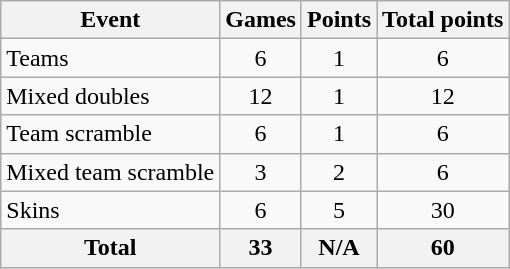<table class="wikitable">
<tr>
<th>Event</th>
<th>Games</th>
<th>Points</th>
<th>Total points</th>
</tr>
<tr>
<td>Teams</td>
<td align=center>6</td>
<td align=center>1</td>
<td align=center>6</td>
</tr>
<tr>
<td>Mixed doubles</td>
<td align=center>12</td>
<td align=center>1</td>
<td align=center>12</td>
</tr>
<tr>
<td>Team scramble</td>
<td align=center>6</td>
<td align=center>1</td>
<td align=center>6</td>
</tr>
<tr>
<td>Mixed team scramble</td>
<td align=center>3</td>
<td align=center>2</td>
<td align=center>6</td>
</tr>
<tr>
<td>Skins</td>
<td align=center>6</td>
<td align=center>5</td>
<td align=center>30</td>
</tr>
<tr>
<th>Total</th>
<th>33</th>
<th>N/A</th>
<th>60</th>
</tr>
</table>
